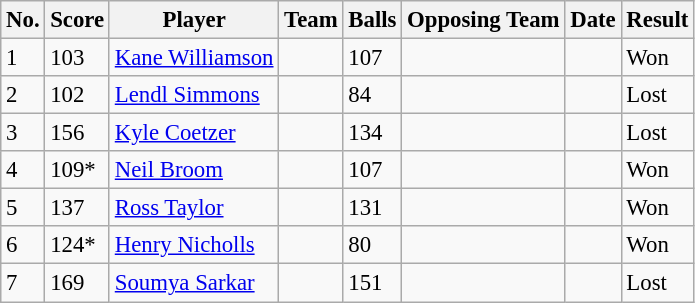<table class="wikitable sortable" style="font-size:95%">
<tr>
<th>No.</th>
<th>Score</th>
<th>Player</th>
<th>Team</th>
<th>Balls</th>
<th>Opposing Team</th>
<th>Date</th>
<th>Result</th>
</tr>
<tr>
<td>1</td>
<td>103</td>
<td><a href='#'>Kane Williamson</a></td>
<td></td>
<td> 107</td>
<td></td>
<td></td>
<td>Won</td>
</tr>
<tr>
<td>2</td>
<td>102</td>
<td><a href='#'>Lendl Simmons</a></td>
<td></td>
<td> 84</td>
<td></td>
<td></td>
<td>Lost</td>
</tr>
<tr>
<td>3</td>
<td>156</td>
<td><a href='#'>Kyle Coetzer</a></td>
<td></td>
<td> 134</td>
<td></td>
<td></td>
<td>Lost</td>
</tr>
<tr>
<td>4</td>
<td>109*</td>
<td><a href='#'>Neil Broom</a></td>
<td></td>
<td> 107</td>
<td></td>
<td></td>
<td>Won</td>
</tr>
<tr>
<td>5</td>
<td>137</td>
<td><a href='#'>Ross Taylor</a></td>
<td></td>
<td> 131</td>
<td></td>
<td></td>
<td>Won</td>
</tr>
<tr>
<td>6</td>
<td>124*</td>
<td><a href='#'>Henry Nicholls</a></td>
<td></td>
<td> 80</td>
<td></td>
<td></td>
<td>Won</td>
</tr>
<tr>
<td>7</td>
<td>169</td>
<td><a href='#'>Soumya Sarkar</a></td>
<td></td>
<td> 151</td>
<td></td>
<td></td>
<td>Lost</td>
</tr>
</table>
